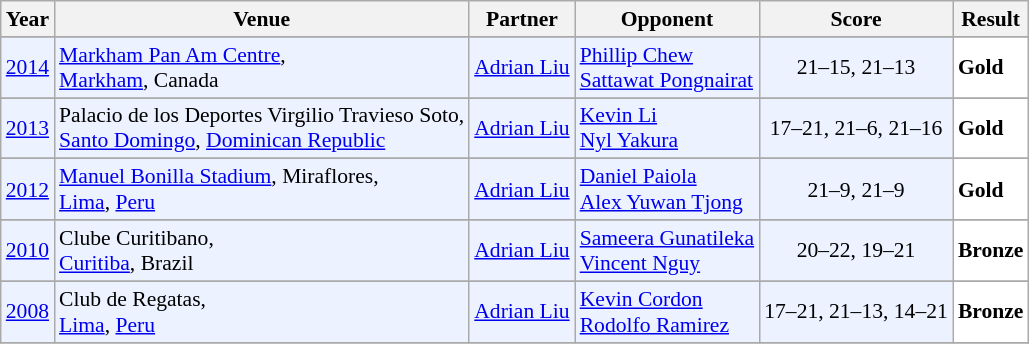<table class="sortable wikitable" style="font-size: 90%;">
<tr>
<th>Year</th>
<th>Venue</th>
<th>Partner</th>
<th>Opponent</th>
<th>Score</th>
<th>Result</th>
</tr>
<tr>
</tr>
<tr style="background:#ECF2FF">
<td align="center"><a href='#'>2014</a></td>
<td align="left"><a href='#'>Markham Pan Am Centre</a>,<br> <a href='#'>Markham</a>, Canada</td>
<td align="left"> <a href='#'>Adrian Liu</a></td>
<td align="left"> <a href='#'>Phillip Chew</a><br> <a href='#'>Sattawat Pongnairat</a></td>
<td align="center">21–15, 21–13</td>
<td style="text-align:left; background:white"> <strong>Gold</strong></td>
</tr>
<tr>
</tr>
<tr style="background:#ECF2FF">
<td align="center"><a href='#'>2013</a></td>
<td align="left">Palacio de los Deportes Virgilio Travieso Soto,<br> <a href='#'>Santo Domingo</a>, <a href='#'>Dominican Republic</a></td>
<td align="left"> <a href='#'>Adrian Liu</a></td>
<td align="left"> <a href='#'>Kevin Li</a><br> <a href='#'>Nyl Yakura</a></td>
<td align="center">17–21, 21–6, 21–16</td>
<td style="text-align:left; background:white"> <strong>Gold</strong></td>
</tr>
<tr>
</tr>
<tr style="background:#ECF2FF">
<td align="center"><a href='#'>2012</a></td>
<td align="left"><a href='#'>Manuel Bonilla Stadium</a>, Miraflores,<br> <a href='#'>Lima</a>, <a href='#'>Peru</a></td>
<td align="left"> <a href='#'>Adrian Liu</a></td>
<td align="left"> <a href='#'>Daniel Paiola</a><br> <a href='#'>Alex Yuwan Tjong</a></td>
<td align="center">21–9, 21–9</td>
<td style="text-align:left; background:white"> <strong>Gold</strong></td>
</tr>
<tr>
</tr>
<tr style="background:#ECF2FF">
<td align="center"><a href='#'>2010</a></td>
<td align="left">Clube Curitibano,<br> <a href='#'>Curitiba</a>, Brazil</td>
<td align="left"> <a href='#'>Adrian Liu</a></td>
<td align="left"> <a href='#'>Sameera Gunatileka</a><br> <a href='#'>Vincent Nguy</a></td>
<td align="center">20–22, 19–21</td>
<td style="text-align:left; background:white"> <strong>Bronze</strong></td>
</tr>
<tr>
</tr>
<tr style="background:#ECF2FF">
<td align="center"><a href='#'>2008</a></td>
<td align="left">Club de Regatas,<br> <a href='#'>Lima</a>, <a href='#'>Peru</a></td>
<td align="left"> <a href='#'>Adrian Liu</a></td>
<td align="left"> <a href='#'>Kevin Cordon</a><br> <a href='#'>Rodolfo Ramirez</a></td>
<td align="center">17–21, 21–13, 14–21</td>
<td style="text-align:left; background:white"> <strong>Bronze</strong></td>
</tr>
<tr>
</tr>
</table>
